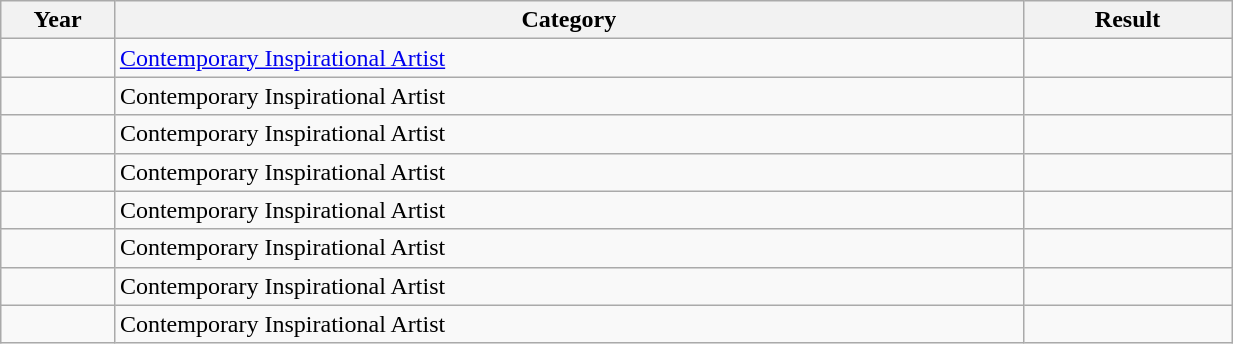<table class="wikitable" width="65%">
<tr>
<th scope=col width="6%">Year</th>
<th scope=col width="48%">Category</th>
<th scope=col width="11%">Result</th>
</tr>
<tr>
<td align="center"></td>
<td><a href='#'>Contemporary Inspirational Artist</a></td>
<td></td>
</tr>
<tr>
<td align="center"></td>
<td>Contemporary Inspirational Artist</td>
<td></td>
</tr>
<tr>
<td align="center"></td>
<td>Contemporary Inspirational Artist</td>
<td></td>
</tr>
<tr>
<td align="center"></td>
<td>Contemporary Inspirational Artist</td>
<td></td>
</tr>
<tr>
<td align="center"></td>
<td>Contemporary Inspirational Artist</td>
<td></td>
</tr>
<tr>
<td align="center"></td>
<td>Contemporary Inspirational Artist</td>
<td></td>
</tr>
<tr>
<td align="center"></td>
<td>Contemporary Inspirational Artist</td>
<td></td>
</tr>
<tr>
<td align="center"></td>
<td>Contemporary Inspirational Artist</td>
<td></td>
</tr>
</table>
